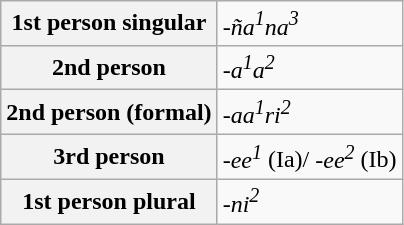<table class="wikitable">
<tr>
<th>1st  person singular</th>
<td><em>-ña<sup>1</sup>na<sup>3</sup></em></td>
</tr>
<tr>
<th>2nd  person</th>
<td><em>-a<sup>1</sup>a<sup>2</sup></em></td>
</tr>
<tr>
<th>2nd  person (formal)</th>
<td><em>-aa<sup>1</sup>ri<sup>2</sup></em></td>
</tr>
<tr>
<th>3rd  person</th>
<td><em>-ee<sup>1</sup></em> (Ia)/ <em>-ee<sup>2</sup></em>  (Ib)</td>
</tr>
<tr>
<th>1st  person plural</th>
<td><em>-ni<sup>2</sup></em></td>
</tr>
</table>
